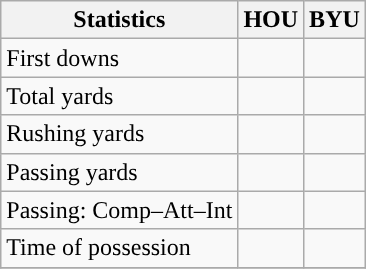<table class="wikitable" style="float: left;">
<tr>
<th>Statistics</th>
<th>HOU</th>
<th>BYU</th>
</tr>
<tr>
<td>First downs</td>
<td></td>
<td></td>
</tr>
<tr>
<td>Total yards</td>
<td></td>
<td></td>
</tr>
<tr>
<td>Rushing yards</td>
<td></td>
<td></td>
</tr>
<tr>
<td>Passing yards</td>
<td></td>
<td></td>
</tr>
<tr>
<td>Passing: Comp–Att–Int</td>
<td></td>
<td></td>
</tr>
<tr>
<td>Time of possession</td>
<td></td>
<td></td>
</tr>
<tr>
</tr>
</table>
